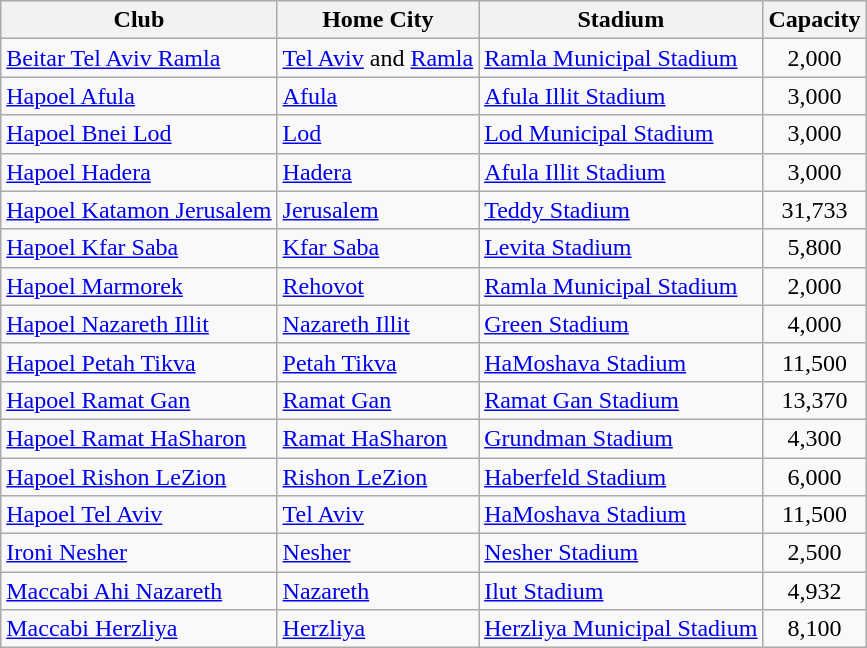<table class="wikitable sortable">
<tr>
<th>Club</th>
<th>Home City</th>
<th>Stadium</th>
<th>Capacity</th>
</tr>
<tr>
<td><a href='#'>Beitar Tel Aviv Ramla</a></td>
<td><a href='#'>Tel Aviv</a> and <a href='#'>Ramla</a></td>
<td><a href='#'>Ramla Municipal Stadium</a></td>
<td align="center">2,000</td>
</tr>
<tr>
<td><a href='#'>Hapoel Afula</a></td>
<td><a href='#'>Afula</a></td>
<td><a href='#'>Afula Illit Stadium</a></td>
<td align="center">3,000</td>
</tr>
<tr>
<td><a href='#'>Hapoel Bnei Lod</a></td>
<td><a href='#'>Lod</a></td>
<td><a href='#'>Lod Municipal Stadium</a></td>
<td align="center">3,000</td>
</tr>
<tr>
<td><a href='#'>Hapoel Hadera</a></td>
<td><a href='#'>Hadera</a></td>
<td><a href='#'>Afula Illit Stadium</a></td>
<td align="center">3,000</td>
</tr>
<tr>
<td><a href='#'>Hapoel Katamon Jerusalem</a></td>
<td><a href='#'>Jerusalem</a></td>
<td><a href='#'>Teddy Stadium</a></td>
<td align="center">31,733</td>
</tr>
<tr>
<td><a href='#'>Hapoel Kfar Saba</a></td>
<td><a href='#'>Kfar Saba</a></td>
<td><a href='#'>Levita Stadium</a></td>
<td align="center">5,800</td>
</tr>
<tr>
<td><a href='#'>Hapoel Marmorek</a></td>
<td><a href='#'>Rehovot</a></td>
<td><a href='#'>Ramla Municipal Stadium</a></td>
<td align="center">2,000</td>
</tr>
<tr>
<td><a href='#'>Hapoel Nazareth Illit</a></td>
<td><a href='#'>Nazareth Illit</a></td>
<td><a href='#'>Green Stadium</a></td>
<td align="center">4,000</td>
</tr>
<tr>
<td><a href='#'>Hapoel Petah Tikva</a></td>
<td><a href='#'>Petah Tikva</a></td>
<td><a href='#'>HaMoshava Stadium</a></td>
<td align="center">11,500</td>
</tr>
<tr>
<td><a href='#'>Hapoel Ramat Gan</a></td>
<td><a href='#'>Ramat Gan</a></td>
<td><a href='#'>Ramat Gan Stadium</a></td>
<td align="center">13,370</td>
</tr>
<tr>
<td><a href='#'>Hapoel Ramat HaSharon</a></td>
<td><a href='#'>Ramat HaSharon</a></td>
<td><a href='#'>Grundman Stadium</a></td>
<td align="center">4,300</td>
</tr>
<tr>
<td><a href='#'>Hapoel Rishon LeZion</a></td>
<td><a href='#'>Rishon LeZion</a></td>
<td><a href='#'>Haberfeld Stadium</a></td>
<td align="center">6,000</td>
</tr>
<tr>
<td><a href='#'>Hapoel Tel Aviv</a></td>
<td><a href='#'>Tel Aviv</a></td>
<td><a href='#'>HaMoshava Stadium</a></td>
<td align="center">11,500</td>
</tr>
<tr>
<td><a href='#'>Ironi Nesher</a></td>
<td><a href='#'>Nesher</a></td>
<td><a href='#'>Nesher Stadium</a></td>
<td align="center">2,500</td>
</tr>
<tr>
<td><a href='#'>Maccabi Ahi Nazareth</a></td>
<td><a href='#'>Nazareth</a></td>
<td><a href='#'>Ilut Stadium</a></td>
<td align="center">4,932</td>
</tr>
<tr>
<td><a href='#'>Maccabi Herzliya</a></td>
<td><a href='#'>Herzliya</a></td>
<td><a href='#'>Herzliya Municipal Stadium</a></td>
<td align="center">8,100</td>
</tr>
</table>
